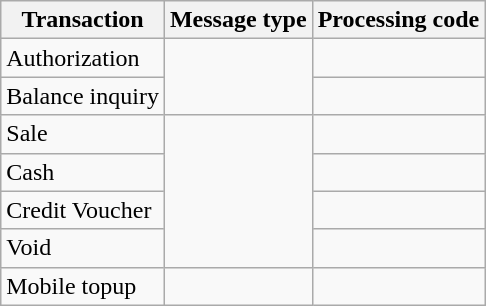<table class="wikitable">
<tr>
<th>Transaction</th>
<th>Message type</th>
<th>Processing code</th>
</tr>
<tr>
<td>Authorization</td>
<td rowspan=2></td>
<td></td>
</tr>
<tr>
<td>Balance inquiry</td>
<td></td>
</tr>
<tr>
<td>Sale</td>
<td rowspan=4></td>
<td></td>
</tr>
<tr>
<td>Cash</td>
<td></td>
</tr>
<tr>
<td>Credit Voucher</td>
<td></td>
</tr>
<tr>
<td>Void</td>
<td></td>
</tr>
<tr>
<td>Mobile topup</td>
<td></td>
</tr>
</table>
